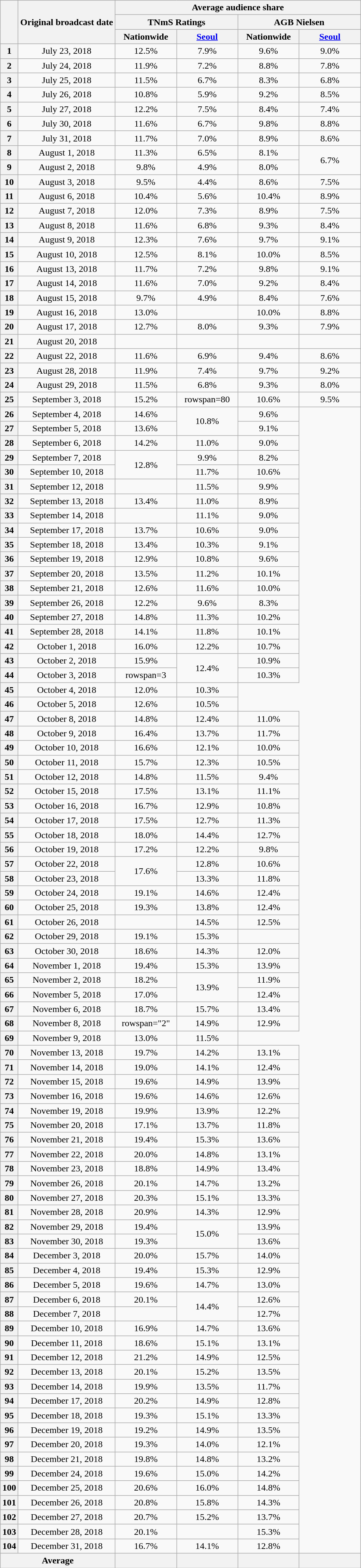<table class="wikitable" style="text-align:center">
<tr>
<th rowspan="3"></th>
<th rowspan="3">Original broadcast date</th>
<th colspan="5">Average audience share</th>
</tr>
<tr>
<th colspan="2">TNmS Ratings</th>
<th colspan="2">AGB Nielsen</th>
</tr>
<tr>
<th width=100>Nationwide</th>
<th width=100><a href='#'>Seoul</a></th>
<th width=100>Nationwide</th>
<th width=100><a href='#'>Seoul</a></th>
</tr>
<tr>
<th>1</th>
<td>July 23, 2018</td>
<td>12.5%</td>
<td>7.9%</td>
<td>9.6% </td>
<td>9.0% </td>
</tr>
<tr>
<th>2</th>
<td>July 24, 2018</td>
<td>11.9%</td>
<td>7.2%</td>
<td>8.8% </td>
<td>7.8% </td>
</tr>
<tr>
<th>3</th>
<td>July 25, 2018</td>
<td>11.5%</td>
<td>6.7%</td>
<td>8.3% </td>
<td>6.8% </td>
</tr>
<tr>
<th>4</th>
<td>July 26, 2018</td>
<td>10.8%</td>
<td>5.9%</td>
<td>9.2% </td>
<td>8.5% </td>
</tr>
<tr>
<th>5</th>
<td>July 27, 2018</td>
<td>12.2%</td>
<td>7.5%</td>
<td>8.4% </td>
<td>7.4% </td>
</tr>
<tr>
<th>6</th>
<td>July 30, 2018</td>
<td>11.6%</td>
<td>6.7%</td>
<td>9.8% </td>
<td>8.8% </td>
</tr>
<tr>
<th>7</th>
<td>July 31, 2018</td>
<td>11.7%</td>
<td>7.0%</td>
<td>8.9% </td>
<td>8.6% </td>
</tr>
<tr>
<th>8</th>
<td>August 1, 2018</td>
<td>11.3%</td>
<td>6.5%</td>
<td>8.1% </td>
<td rowspan="2">6.7% </td>
</tr>
<tr>
<th>9</th>
<td>August 2, 2018</td>
<td>9.8%</td>
<td>4.9%</td>
<td>8.0% </td>
</tr>
<tr>
<th>10</th>
<td>August 3, 2018</td>
<td>9.5%</td>
<td>4.4%</td>
<td>8.6% </td>
<td>7.5% </td>
</tr>
<tr>
<th>11</th>
<td>August 6, 2018</td>
<td>10.4%</td>
<td>5.6%</td>
<td>10.4% </td>
<td>8.9% </td>
</tr>
<tr>
<th>12</th>
<td>August 7, 2018</td>
<td>12.0%</td>
<td>7.3%</td>
<td>8.9% </td>
<td>7.5% </td>
</tr>
<tr>
<th>13</th>
<td>August 8, 2018</td>
<td>11.6%</td>
<td>6.8%</td>
<td>9.3% </td>
<td>8.4% </td>
</tr>
<tr>
<th>14</th>
<td>August 9, 2018</td>
<td>12.3%</td>
<td>7.6%</td>
<td>9.7% </td>
<td>9.1% </td>
</tr>
<tr>
<th>15</th>
<td>August 10, 2018</td>
<td>12.5%</td>
<td>8.1%</td>
<td>10.0% </td>
<td>8.5% </td>
</tr>
<tr>
<th>16</th>
<td>August 13, 2018</td>
<td>11.7%</td>
<td>7.2%</td>
<td>9.8% </td>
<td>9.1% </td>
</tr>
<tr>
<th>17</th>
<td>August 14, 2018</td>
<td>11.6%</td>
<td>7.0%</td>
<td>9.2% </td>
<td>8.4% </td>
</tr>
<tr>
<th>18</th>
<td>August 15, 2018</td>
<td>9.7%</td>
<td>4.9%</td>
<td>8.4% </td>
<td>7.6% </td>
</tr>
<tr>
<th>19</th>
<td>August 16, 2018</td>
<td>13.0%</td>
<td></td>
<td>10.0% </td>
<td>8.8% </td>
</tr>
<tr>
<th>20</th>
<td>August 17, 2018</td>
<td>12.7%</td>
<td>8.0%</td>
<td>9.3% </td>
<td>7.9% </td>
</tr>
<tr>
<th>21</th>
<td>August 20, 2018</td>
<td></td>
<td></td>
<td> </td>
<td> </td>
</tr>
<tr>
<th>22</th>
<td>August 22, 2018</td>
<td>11.6%</td>
<td>6.9%</td>
<td>9.4% </td>
<td>8.6% </td>
</tr>
<tr>
<th>23</th>
<td>August 28, 2018</td>
<td>11.9%</td>
<td>7.4%</td>
<td>9.7% </td>
<td>9.2% </td>
</tr>
<tr>
<th>24</th>
<td>August 29, 2018</td>
<td>11.5%</td>
<td>6.8%</td>
<td>9.3% </td>
<td>8.0% </td>
</tr>
<tr>
<th>25</th>
<td>September 3, 2018</td>
<td>15.2%</td>
<td>rowspan=80 </td>
<td>10.6% </td>
<td>9.5% </td>
</tr>
<tr>
<th>26</th>
<td>September 4, 2018</td>
<td>14.6%</td>
<td rowspan="2">10.8% </td>
<td>9.6% </td>
</tr>
<tr>
<th>27</th>
<td>September 5, 2018</td>
<td>13.6%</td>
<td>9.1% </td>
</tr>
<tr>
<th>28</th>
<td>September 6, 2018</td>
<td>14.2%</td>
<td>11.0% </td>
<td>9.0% </td>
</tr>
<tr>
<th>29</th>
<td>September 7, 2018</td>
<td rowspan="2">12.8%</td>
<td>9.9% </td>
<td>8.2% </td>
</tr>
<tr>
<th>30</th>
<td>September 10, 2018</td>
<td>11.7% </td>
<td>10.6% </td>
</tr>
<tr>
<th>31</th>
<td>September 12, 2018</td>
<td></td>
<td>11.5% </td>
<td>9.9% </td>
</tr>
<tr>
<th>32</th>
<td>September 13, 2018</td>
<td>13.4%</td>
<td>11.0% </td>
<td>8.9% </td>
</tr>
<tr>
<th>33</th>
<td>September 14, 2018</td>
<td></td>
<td>11.1% </td>
<td>9.0% </td>
</tr>
<tr>
<th>34</th>
<td>September 17, 2018</td>
<td>13.7%</td>
<td>10.6% </td>
<td>9.0% </td>
</tr>
<tr>
<th>35</th>
<td>September 18, 2018</td>
<td>13.4%</td>
<td>10.3% </td>
<td>9.1% </td>
</tr>
<tr>
<th>36</th>
<td>September 19, 2018</td>
<td>12.9%</td>
<td>10.8% </td>
<td>9.6% </td>
</tr>
<tr>
<th>37</th>
<td>September 20, 2018</td>
<td>13.5%</td>
<td>11.2% </td>
<td>10.1% </td>
</tr>
<tr>
<th>38</th>
<td>September 21, 2018</td>
<td>12.6%</td>
<td>11.6% </td>
<td>10.0% </td>
</tr>
<tr>
<th>39</th>
<td>September 26, 2018</td>
<td>12.2%</td>
<td>9.6% </td>
<td>8.3% </td>
</tr>
<tr>
<th>40</th>
<td>September 27, 2018</td>
<td>14.8%</td>
<td>11.3% </td>
<td>10.2% </td>
</tr>
<tr>
<th>41</th>
<td>September 28, 2018</td>
<td>14.1%</td>
<td>11.8% </td>
<td>10.1% </td>
</tr>
<tr>
<th>42</th>
<td>October 1, 2018</td>
<td>16.0%</td>
<td>12.2% </td>
<td>10.7% </td>
</tr>
<tr>
<th>43</th>
<td>October 2, 2018</td>
<td>15.9%</td>
<td rowspan="2">12.4% </td>
<td>10.9% </td>
</tr>
<tr>
<th>44</th>
<td>October 3, 2018</td>
<td>rowspan=3 </td>
<td>10.3% </td>
</tr>
<tr>
<th>45</th>
<td>October 4, 2018</td>
<td>12.0% </td>
<td>10.3% </td>
</tr>
<tr>
<th>46</th>
<td>October 5, 2018</td>
<td>12.6% </td>
<td>10.5% </td>
</tr>
<tr>
<th>47</th>
<td>October 8, 2018</td>
<td>14.8%</td>
<td>12.4% </td>
<td>11.0% </td>
</tr>
<tr>
<th>48</th>
<td>October 9, 2018</td>
<td>16.4%</td>
<td>13.7% </td>
<td>11.7% </td>
</tr>
<tr>
<th>49</th>
<td>October 10, 2018</td>
<td>16.6%</td>
<td>12.1% </td>
<td>10.0% </td>
</tr>
<tr>
<th>50</th>
<td>October 11, 2018</td>
<td>15.7%</td>
<td>12.3% </td>
<td>10.5% </td>
</tr>
<tr>
<th>51</th>
<td>October 12, 2018</td>
<td>14.8%</td>
<td>11.5% </td>
<td>9.4% </td>
</tr>
<tr>
<th>52</th>
<td>October 15, 2018</td>
<td>17.5%</td>
<td>13.1% </td>
<td>11.1% </td>
</tr>
<tr>
<th>53</th>
<td>October 16, 2018</td>
<td>16.7%</td>
<td>12.9% </td>
<td>10.8% </td>
</tr>
<tr>
<th>54</th>
<td>October 17, 2018</td>
<td>17.5%</td>
<td>12.7% </td>
<td>11.3% </td>
</tr>
<tr>
<th>55</th>
<td>October 18, 2018</td>
<td>18.0%</td>
<td>14.4% </td>
<td>12.7% </td>
</tr>
<tr>
<th>56</th>
<td>October 19, 2018</td>
<td>17.2%</td>
<td>12.2% </td>
<td>9.8%  </td>
</tr>
<tr>
<th>57</th>
<td>October 22, 2018</td>
<td rowspan=2>17.6%</td>
<td>12.8% </td>
<td>10.6% </td>
</tr>
<tr>
<th>58</th>
<td>October 23, 2018</td>
<td>13.3% </td>
<td>11.8% </td>
</tr>
<tr>
<th>59</th>
<td>October 24, 2018</td>
<td>19.1%</td>
<td>14.6% </td>
<td>12.4% </td>
</tr>
<tr>
<th>60</th>
<td>October 25, 2018</td>
<td>19.3%</td>
<td>13.8% </td>
<td>12.4% </td>
</tr>
<tr>
<th>61</th>
<td>October 26, 2018</td>
<td></td>
<td>14.5% </td>
<td>12.5% </td>
</tr>
<tr>
<th>62</th>
<td>October 29, 2018</td>
<td>19.1%</td>
<td>15.3% </td>
<td> </td>
</tr>
<tr>
<th>63</th>
<td>October 30, 2018</td>
<td>18.6%</td>
<td>14.3% </td>
<td>12.0% </td>
</tr>
<tr>
<th>64</th>
<td>November 1, 2018</td>
<td>19.4%</td>
<td>15.3% </td>
<td>13.9% </td>
</tr>
<tr>
<th>65</th>
<td>November 2, 2018</td>
<td>18.2%</td>
<td rowspan="2">13.9% </td>
<td>11.9% </td>
</tr>
<tr>
<th>66</th>
<td>November 5, 2018</td>
<td>17.0%</td>
<td>12.4% </td>
</tr>
<tr>
<th>67</th>
<td>November 6, 2018</td>
<td>18.7%</td>
<td>15.7% </td>
<td>13.4% </td>
</tr>
<tr>
<th>68</th>
<td>November 8, 2018</td>
<td>rowspan="2" </td>
<td>14.9% </td>
<td>12.9% </td>
</tr>
<tr>
<th>69</th>
<td>November 9, 2018</td>
<td>13.0% </td>
<td>11.5% </td>
</tr>
<tr>
<th>70</th>
<td>November 13, 2018</td>
<td>19.7%</td>
<td>14.2% </td>
<td>13.1% </td>
</tr>
<tr>
<th>71</th>
<td>November 14, 2018</td>
<td>19.0%</td>
<td>14.1% </td>
<td>12.4% </td>
</tr>
<tr>
<th>72</th>
<td>November 15, 2018</td>
<td>19.6%</td>
<td>14.9% </td>
<td>13.9% </td>
</tr>
<tr>
<th>73</th>
<td>November 16, 2018</td>
<td>19.6%</td>
<td>14.6% </td>
<td>12.6% </td>
</tr>
<tr>
<th>74</th>
<td>November 19, 2018</td>
<td>19.9%</td>
<td>13.9% </td>
<td>12.2% </td>
</tr>
<tr>
<th>75</th>
<td>November 20, 2018</td>
<td>17.1%</td>
<td>13.7% </td>
<td>11.8% </td>
</tr>
<tr>
<th>76</th>
<td>November 21, 2018</td>
<td>19.4%</td>
<td>15.3% </td>
<td>13.6% </td>
</tr>
<tr>
<th>77</th>
<td>November 22, 2018</td>
<td>20.0%</td>
<td>14.8% </td>
<td>13.1% </td>
</tr>
<tr>
<th>78</th>
<td>November 23, 2018</td>
<td>18.8%</td>
<td>14.9% </td>
<td>13.4% </td>
</tr>
<tr>
<th>79</th>
<td>November 26, 2018</td>
<td>20.1%</td>
<td>14.7% </td>
<td>13.2% </td>
</tr>
<tr>
<th>80</th>
<td>November 27, 2018</td>
<td>20.3%</td>
<td>15.1% </td>
<td>13.3% </td>
</tr>
<tr>
<th>81</th>
<td>November 28, 2018</td>
<td>20.9%</td>
<td>14.3% </td>
<td>12.9% </td>
</tr>
<tr>
<th>82</th>
<td>November 29, 2018</td>
<td>19.4%</td>
<td rowspan="2">15.0% </td>
<td>13.9% </td>
</tr>
<tr>
<th>83</th>
<td>November 30, 2018</td>
<td>19.3%</td>
<td>13.6% </td>
</tr>
<tr>
<th>84</th>
<td>December 3, 2018</td>
<td>20.0%</td>
<td>15.7% </td>
<td>14.0% </td>
</tr>
<tr>
<th>85</th>
<td>December 4, 2018</td>
<td>19.4%</td>
<td>15.3% </td>
<td>12.9% </td>
</tr>
<tr>
<th>86</th>
<td>December 5, 2018</td>
<td>19.6%</td>
<td>14.7% </td>
<td>13.0% </td>
</tr>
<tr>
<th>87</th>
<td>December 6, 2018</td>
<td>20.1%</td>
<td rowspan="2">14.4% </td>
<td>12.6% </td>
</tr>
<tr>
<th>88</th>
<td>December 7, 2018</td>
<td></td>
<td>12.7% </td>
</tr>
<tr>
<th>89</th>
<td>December 10, 2018</td>
<td>16.9%</td>
<td>14.7% </td>
<td>13.6% </td>
</tr>
<tr>
<th>90</th>
<td>December 11, 2018</td>
<td>18.6%</td>
<td>15.1% </td>
<td>13.1% </td>
</tr>
<tr>
<th>91</th>
<td>December 12, 2018</td>
<td>21.2%</td>
<td>14.9% </td>
<td>12.5% </td>
</tr>
<tr>
<th>92</th>
<td>December 13, 2018</td>
<td>20.1%</td>
<td>15.2% </td>
<td>13.5% </td>
</tr>
<tr>
<th>93</th>
<td>December 14, 2018</td>
<td>19.9%</td>
<td>13.5% </td>
<td>11.7% </td>
</tr>
<tr>
<th>94</th>
<td>December 17, 2018</td>
<td>20.2%</td>
<td>14.9% </td>
<td>12.8% </td>
</tr>
<tr>
<th>95</th>
<td>December 18, 2018</td>
<td>19.3%</td>
<td>15.1% </td>
<td>13.3% </td>
</tr>
<tr>
<th>96</th>
<td>December 19, 2018</td>
<td>19.2%</td>
<td>14.9% </td>
<td>13.5% </td>
</tr>
<tr>
<th>97</th>
<td>December 20, 2018</td>
<td>19.3%</td>
<td>14.0% </td>
<td>12.1% </td>
</tr>
<tr>
<th>98</th>
<td>December 21, 2018</td>
<td>19.8%</td>
<td>14.8% </td>
<td>13.2% </td>
</tr>
<tr>
<th>99</th>
<td>December 24, 2018</td>
<td>19.6%</td>
<td>15.0% </td>
<td>14.2% </td>
</tr>
<tr>
<th>100</th>
<td>December 25, 2018</td>
<td>20.6%</td>
<td>16.0% </td>
<td>14.8% </td>
</tr>
<tr>
<th>101</th>
<td>December 26, 2018</td>
<td>20.8%</td>
<td>15.8% </td>
<td>14.3% </td>
</tr>
<tr>
<th>102</th>
<td>December 27, 2018</td>
<td>20.7%</td>
<td>15.2% </td>
<td>13.7% </td>
</tr>
<tr>
<th>103</th>
<td>December 28, 2018</td>
<td>20.1%</td>
<td> </td>
<td>15.3% </td>
</tr>
<tr>
<th>104</th>
<td>December 31, 2018</td>
<td>16.7%</td>
<td>14.1% </td>
<td>12.8% </td>
</tr>
<tr>
<th colspan="2">Average</th>
<th></th>
<th></th>
<th></th>
<th></th>
</tr>
</table>
